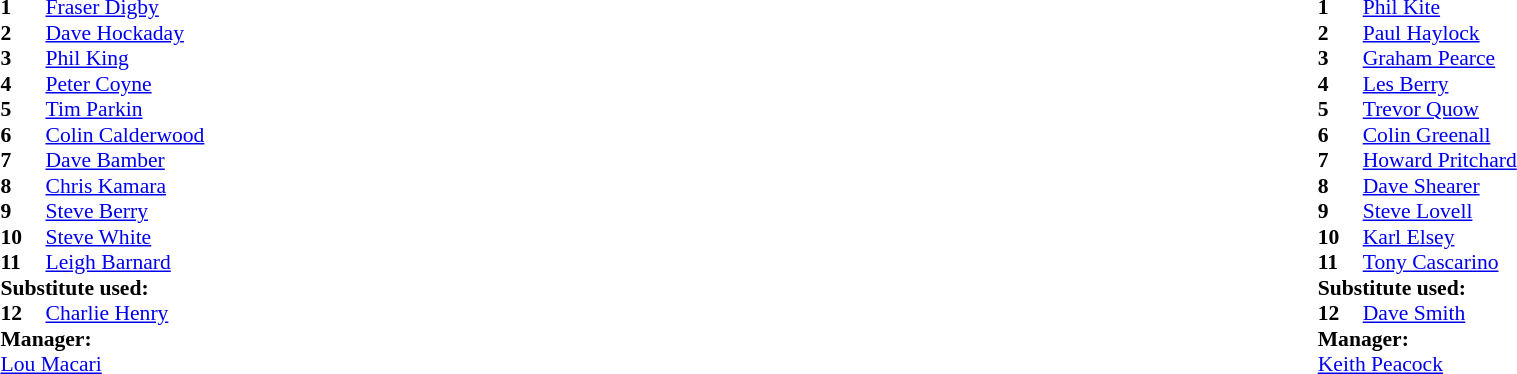<table width="100%">
<tr>
<td valign="top" width="50%"><br><table style="font-size: 90%" cellspacing="0" cellpadding="0">
<tr>
<td colspan="4"></td>
</tr>
<tr>
<th width="30"></th>
</tr>
<tr>
<td><strong>1</strong></td>
<td><a href='#'>Fraser Digby</a></td>
</tr>
<tr>
<td><strong>2</strong></td>
<td><a href='#'>Dave Hockaday</a></td>
</tr>
<tr>
<td><strong>3</strong></td>
<td><a href='#'>Phil King</a></td>
</tr>
<tr>
<td><strong>4</strong></td>
<td><a href='#'>Peter Coyne</a></td>
</tr>
<tr>
<td><strong>5</strong></td>
<td><a href='#'>Tim Parkin</a></td>
</tr>
<tr>
<td><strong>6</strong></td>
<td><a href='#'>Colin Calderwood</a></td>
</tr>
<tr>
<td><strong>7</strong></td>
<td><a href='#'>Dave Bamber</a></td>
</tr>
<tr>
<td><strong>8</strong></td>
<td><a href='#'>Chris Kamara</a> </td>
</tr>
<tr>
<td><strong>9</strong></td>
<td><a href='#'>Steve Berry</a></td>
</tr>
<tr>
<td><strong>10</strong></td>
<td><a href='#'>Steve White</a></td>
</tr>
<tr>
<td><strong>11</strong></td>
<td><a href='#'>Leigh Barnard</a></td>
</tr>
<tr>
<td colspan="3"><strong>Substitute used:</strong></td>
</tr>
<tr>
<td><strong>12</strong></td>
<td><a href='#'>Charlie Henry</a> </td>
</tr>
<tr>
<td colspan=4><strong>Manager:</strong></td>
</tr>
<tr>
<td colspan="4"><a href='#'>Lou Macari</a></td>
</tr>
</table>
</td>
<td valign="top" width="50%"><br><table style="font-size: 90%" cellspacing="0" cellpadding="0" align="center">
<tr>
<td colspan="4"></td>
</tr>
<tr>
<th width="30"></th>
</tr>
<tr>
<td><strong>1</strong></td>
<td><a href='#'>Phil Kite</a></td>
</tr>
<tr>
<td><strong>2</strong></td>
<td><a href='#'>Paul Haylock</a></td>
</tr>
<tr>
<td><strong>3</strong></td>
<td><a href='#'>Graham Pearce</a></td>
</tr>
<tr>
<td><strong>4</strong></td>
<td><a href='#'>Les Berry</a></td>
</tr>
<tr>
<td><strong>5</strong></td>
<td><a href='#'>Trevor Quow</a></td>
</tr>
<tr>
<td><strong>6</strong></td>
<td><a href='#'>Colin Greenall</a></td>
</tr>
<tr>
<td><strong>7</strong></td>
<td><a href='#'>Howard Pritchard</a></td>
</tr>
<tr>
<td><strong>8</strong></td>
<td><a href='#'>Dave Shearer</a></td>
</tr>
<tr>
<td><strong>9</strong></td>
<td><a href='#'>Steve Lovell</a></td>
</tr>
<tr>
<td><strong>10</strong></td>
<td><a href='#'>Karl Elsey</a> </td>
</tr>
<tr>
<td><strong>11</strong></td>
<td><a href='#'>Tony Cascarino</a></td>
</tr>
<tr>
<td colspan="3"><strong>Substitute used:</strong></td>
</tr>
<tr>
<td><strong>12</strong></td>
<td><a href='#'>Dave Smith</a> </td>
</tr>
<tr>
<td colspan=4><strong>Manager:</strong></td>
</tr>
<tr>
<td colspan="4"><a href='#'>Keith Peacock</a></td>
</tr>
<tr>
</tr>
</table>
</td>
</tr>
</table>
